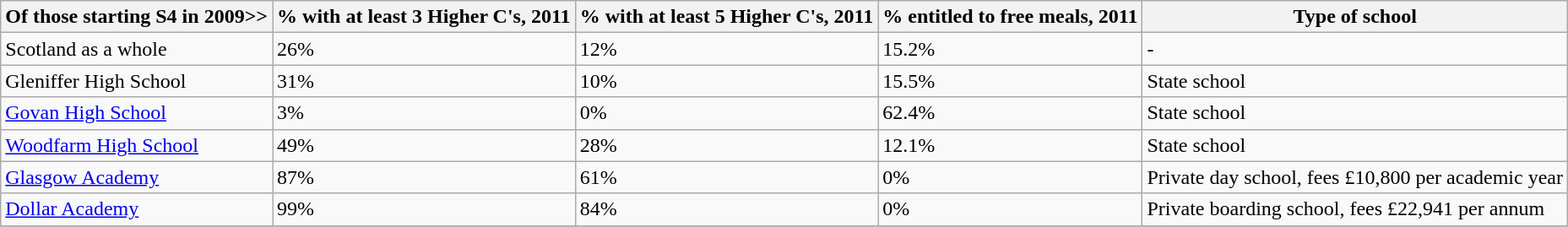<table class="wikitable">
<tr>
<th>Of those starting S4 in 2009>></th>
<th>% with at least 3 Higher C's, 2011</th>
<th>% with at least 5 Higher C's, 2011</th>
<th>% entitled to free meals, 2011</th>
<th>Type of school</th>
</tr>
<tr>
<td>Scotland as a whole</td>
<td>26%</td>
<td>12%</td>
<td>15.2%</td>
<td>-</td>
</tr>
<tr>
<td>Gleniffer High School</td>
<td>31%</td>
<td>10%</td>
<td>15.5%</td>
<td>State school</td>
</tr>
<tr>
<td><a href='#'>Govan High School</a></td>
<td>3%  </td>
<td>0%</td>
<td>62.4%</td>
<td>State school</td>
</tr>
<tr>
<td><a href='#'>Woodfarm High School</a></td>
<td>49%</td>
<td>28%</td>
<td>12.1%</td>
<td>State school</td>
</tr>
<tr>
<td><a href='#'>Glasgow Academy</a></td>
<td>87%</td>
<td>61%</td>
<td>0%</td>
<td>Private day school, fees £10,800 per academic year</td>
</tr>
<tr>
<td><a href='#'>Dollar Academy</a></td>
<td>99%</td>
<td>84%</td>
<td>0%</td>
<td>Private boarding school, fees £22,941 per annum</td>
</tr>
<tr>
</tr>
</table>
